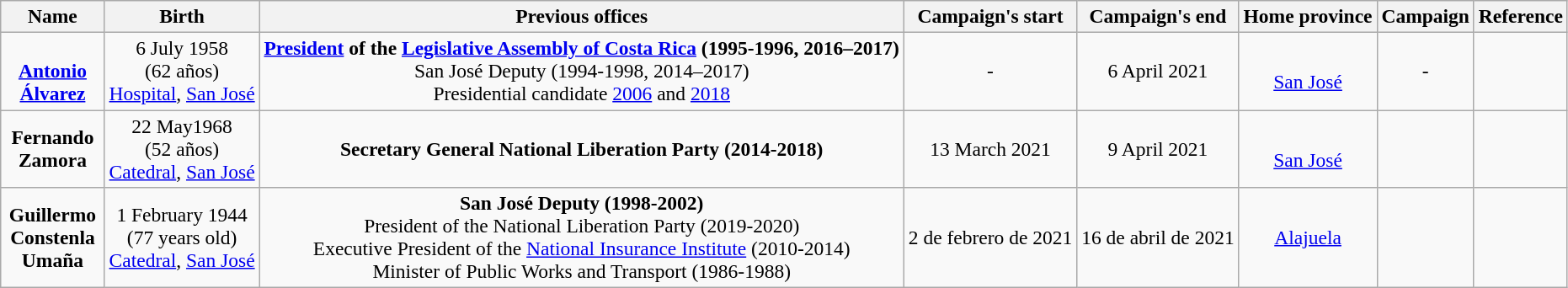<table class="wikitable sortable" style="text-align:center; font-size: 98%;">
<tr>
<th style="width:75px;">Name</th>
<th>Birth</th>
<th>Previous offices</th>
<th>Campaign's start</th>
<th>Campaign's end</th>
<th>Home province</th>
<th>Campaign</th>
<th>Reference</th>
</tr>
<tr>
<td><br><strong><a href='#'>Antonio Álvarez</a></strong></td>
<td>6 July 1958<br>(62 años)<br><a href='#'>Hospital</a>, <a href='#'>San José</a></td>
<td><strong><a href='#'>President</a> of the <a href='#'>Legislative Assembly of Costa Rica</a></strong> <strong>(1995-1996, 2016–2017)</strong><br>San José Deputy (1994-1998, 2014–2017)<br>Presidential candidate <a href='#'>2006</a> and <a href='#'>2018</a></td>
<td>-</td>
<td>6 April 2021</td>
<td><br> <a href='#'>San José</a></td>
<td>-</td>
<td></td>
</tr>
<tr>
<td><strong>Fernando Zamora</strong></td>
<td>22 May1968<br>(52 años)<br><a href='#'>Catedral</a>, <a href='#'>San José</a></td>
<td><strong>Secretary General National Liberation Party (2014-2018)</strong></td>
<td>13 March 2021</td>
<td>9 April 2021</td>
<td><br> <a href='#'>San José</a></td>
<td></td>
<td></td>
</tr>
<tr>
<td><strong>Guillermo Constenla Umaña</strong></td>
<td>1 February 1944<br>(77 years old)<br><a href='#'>Catedral</a>, <a href='#'>San José</a></td>
<td><strong>San José Deputy</strong> <strong>(1998-2002)</strong><br>President of the National Liberation Party (2019-2020)<br>Executive President of the <a href='#'>National Insurance Institute</a> (2010-2014)<br>Minister of Public Works and Transport (1986-1988)</td>
<td>2 de febrero de 2021</td>
<td>16 de abril de 2021</td>
<td> <a href='#'>Alajuela</a></td>
<td></td>
<td></td>
</tr>
</table>
